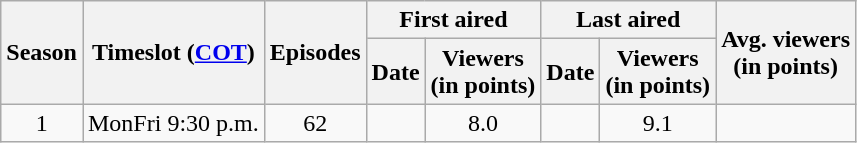<table class="wikitable" style="text-align: center">
<tr>
<th scope="col" rowspan="2">Season</th>
<th scope="col" rowspan="2">Timeslot (<a href='#'>COT</a>)</th>
<th scope="col" rowspan="2">Episodes</th>
<th scope="col" colspan="2">First aired</th>
<th scope="col" colspan="2">Last aired</th>
<th scope="col" rowspan="2">Avg. viewers<br>(in points)</th>
</tr>
<tr>
<th scope="col">Date</th>
<th scope="col">Viewers<br>(in points)</th>
<th scope="col">Date</th>
<th scope="col">Viewers<br>(in points)</th>
</tr>
<tr>
<td rowspan="1">1</td>
<td rowspan="2">MonFri 9:30 p.m.</td>
<td>62</td>
<td></td>
<td>8.0</td>
<td></td>
<td>9.1</td>
<td>  </td>
</tr>
</table>
